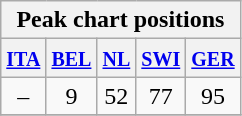<table class="wikitable">
<tr>
<th colspan="6">Peak chart positions</th>
</tr>
<tr>
<th style="10"><small><a href='#'>ITA</a></small></th>
<th style="10"><small><a href='#'>BEL</a></small></th>
<th style="10"><small><a href='#'>NL</a></small></th>
<th style="10"><small><a href='#'>SWI</a></small></th>
<th style="10"><small><a href='#'>GER</a></small></th>
</tr>
<tr>
<td align="center">–</td>
<td align="center">9</td>
<td align="center">52</td>
<td align="center">77</td>
<td align="center">95</td>
</tr>
<tr>
</tr>
</table>
